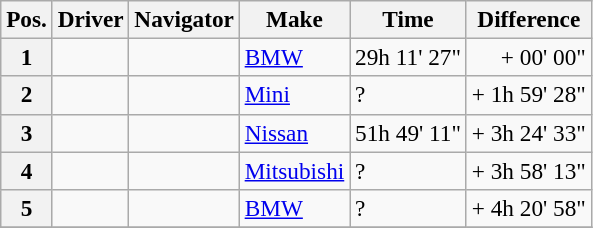<table class="wikitable" style="font-size:97%;">
<tr>
<th>Pos.</th>
<th>Driver</th>
<th>Navigator</th>
<th>Make</th>
<th>Time</th>
<th>Difference</th>
</tr>
<tr>
<th>1</th>
<td></td>
<td></td>
<td><a href='#'>BMW</a></td>
<td>29h 11' 27"</td>
<td align=right>+ 00' 00"</td>
</tr>
<tr>
<th>2</th>
<td></td>
<td></td>
<td><a href='#'>Mini</a></td>
<td>?</td>
<td align=right>+ 1h 59' 28"</td>
</tr>
<tr>
<th>3</th>
<td></td>
<td></td>
<td><a href='#'>Nissan</a></td>
<td>51h 49' 11"</td>
<td align=right>+ 3h 24' 33"</td>
</tr>
<tr>
<th>4</th>
<td></td>
<td></td>
<td><a href='#'>Mitsubishi</a></td>
<td>?</td>
<td align=right>+ 3h 58' 13"</td>
</tr>
<tr>
<th>5</th>
<td></td>
<td></td>
<td><a href='#'>BMW</a></td>
<td>?</td>
<td align=right>+ 4h 20' 58"</td>
</tr>
<tr>
</tr>
</table>
